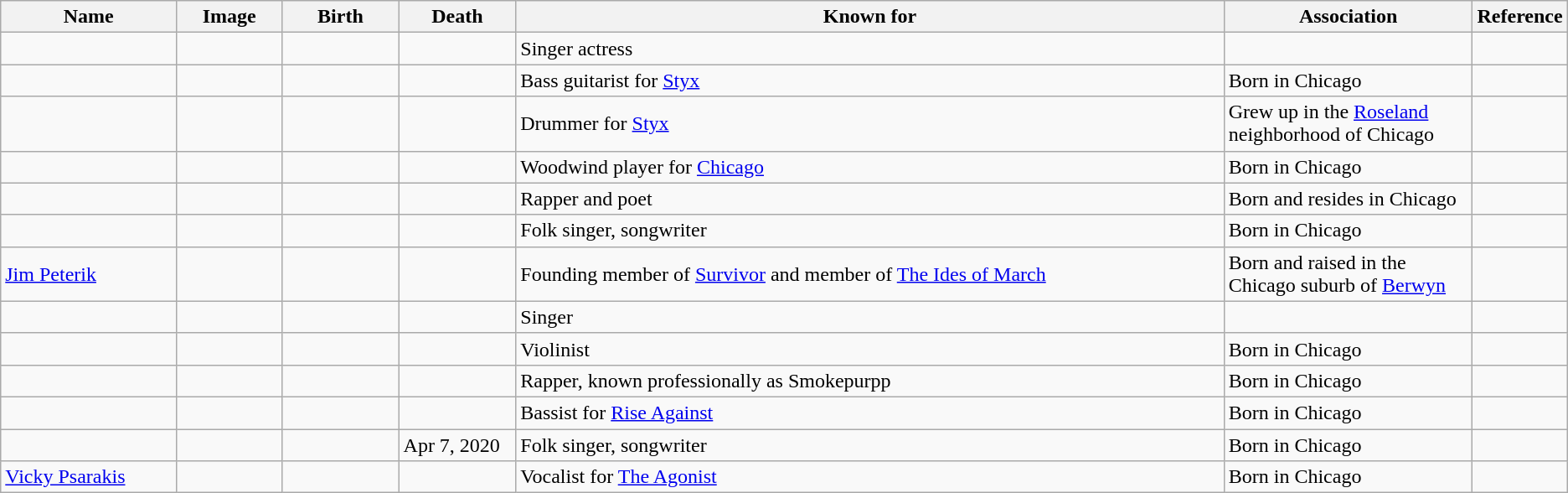<table class="wikitable sortable">
<tr>
<th scope="col" width="140">Name</th>
<th scope="col" width="80" class="unsortable">Image</th>
<th scope="col" width="90">Birth</th>
<th scope="col" width="90">Death</th>
<th scope="col" width="600" class="unsortable">Known for</th>
<th scope="col" width="200" class="unsortable">Association</th>
<th scope="col" width="30" class="unsortable">Reference</th>
</tr>
<tr>
<td></td>
<td></td>
<td align=right></td>
<td></td>
<td>Singer actress</td>
<td></td>
<td align="center"></td>
</tr>
<tr>
<td></td>
<td></td>
<td align=right></td>
<td></td>
<td>Bass guitarist for <a href='#'>Styx</a></td>
<td>Born in Chicago</td>
<td align="center"></td>
</tr>
<tr>
<td></td>
<td></td>
<td align=right></td>
<td align=right></td>
<td>Drummer for <a href='#'>Styx</a></td>
<td>Grew up in the <a href='#'>Roseland</a> neighborhood of Chicago</td>
<td align="center"></td>
</tr>
<tr>
<td></td>
<td></td>
<td align=right></td>
<td></td>
<td>Woodwind player for <a href='#'>Chicago</a></td>
<td>Born in Chicago</td>
<td align="center"></td>
</tr>
<tr>
<td></td>
<td></td>
<td></td>
<td></td>
<td>Rapper and poet</td>
<td>Born and resides in Chicago</td>
<td align="center"></td>
</tr>
<tr>
<td></td>
<td></td>
<td align=right></td>
<td></td>
<td>Folk singer, songwriter</td>
<td>Born in Chicago</td>
<td align="center"></td>
</tr>
<tr>
<td><a href='#'>Jim Peterik</a></td>
<td></td>
<td align=right></td>
<td></td>
<td>Founding member of <a href='#'>Survivor</a> and member of <a href='#'>The Ides of March</a></td>
<td>Born and raised in the Chicago suburb of <a href='#'>Berwyn</a></td>
<td></td>
</tr>
<tr>
<td></td>
<td></td>
<td align=right></td>
<td></td>
<td>Singer</td>
<td></td>
<td align="center"></td>
</tr>
<tr>
<td></td>
<td></td>
<td align=right></td>
<td></td>
<td>Violinist</td>
<td>Born in Chicago</td>
<td align="center"></td>
</tr>
<tr>
<td></td>
<td></td>
<td align=right></td>
<td></td>
<td>Rapper, known professionally as Smokepurpp</td>
<td>Born in Chicago</td>
<td align="center"></td>
</tr>
<tr>
<td></td>
<td></td>
<td align=right></td>
<td></td>
<td>Bassist for <a href='#'>Rise Against</a></td>
<td>Born in Chicago</td>
<td align="center"></td>
</tr>
<tr>
<td></td>
<td></td>
<td align=right></td>
<td>Apr 7, 2020</td>
<td>Folk singer, songwriter</td>
<td>Born in Chicago</td>
<td align="center"></td>
</tr>
<tr>
<td><a href='#'>Vicky Psarakis</a></td>
<td></td>
<td align=right></td>
<td></td>
<td>Vocalist for <a href='#'>The Agonist</a></td>
<td>Born in Chicago</td>
<td></td>
</tr>
</table>
